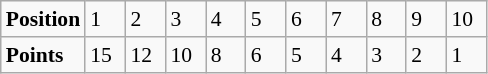<table class="wikitable" style="font-size: 90%;">
<tr>
<td><strong>Position</strong></td>
<td width=20>1</td>
<td width=20>2</td>
<td width=20>3</td>
<td width=20>4</td>
<td width=20>5</td>
<td width=20>6</td>
<td width=20>7</td>
<td width=20>8</td>
<td width=20>9</td>
<td width=20>10</td>
</tr>
<tr>
<td><strong>Points</strong></td>
<td>15</td>
<td>12</td>
<td>10</td>
<td>8</td>
<td>6</td>
<td>5</td>
<td>4</td>
<td>3</td>
<td>2</td>
<td>1</td>
</tr>
</table>
